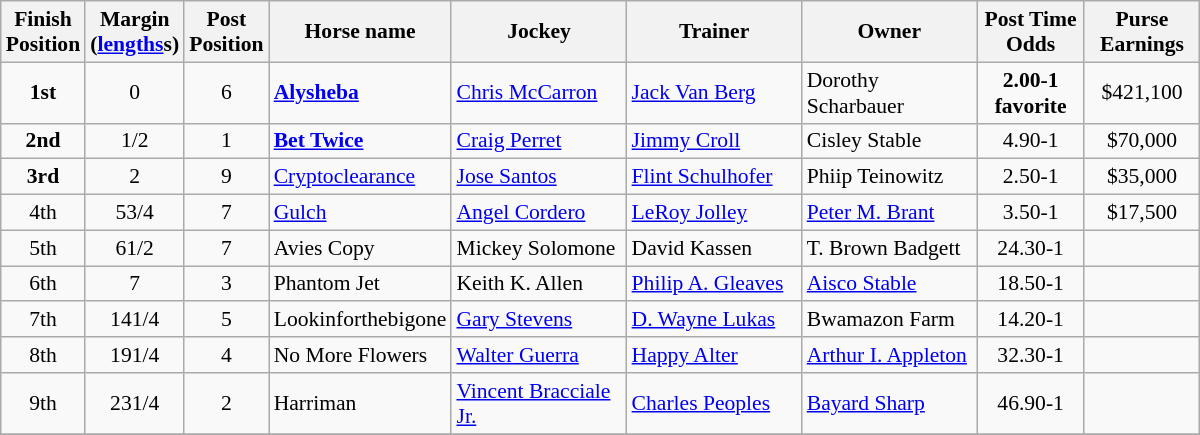<table class="wikitable sortable" | border="2" cellpadding="1" style="border-collapse: collapse; font-size:90%">
<tr>
<th width="45px">Finish <br> Position</th>
<th width="45px">Margin<br> <span>(<a href='#'>lengths</a>s)</span></th>
<th width="40px">Post <br> Position</th>
<th width="110px">Horse name</th>
<th width="110px">Jockey</th>
<th width="110px">Trainer</th>
<th width="110px">Owner</th>
<th width="65px">Post Time <br> Odds</th>
<th width="70px">Purse <br> Earnings</th>
</tr>
<tr>
<td align=center><strong>1<span>st</span></strong></td>
<td align=center>0</td>
<td align=center>6</td>
<td><strong><a href='#'>Alysheba</a></strong></td>
<td><a href='#'>Chris McCarron</a></td>
<td><a href='#'>Jack Van Berg</a></td>
<td>Dorothy Scharbauer</td>
<td align=center><strong>2.00-1</strong><br> <strong><span>favorite</span></strong></td>
<td align=center>$421,100</td>
</tr>
<tr>
<td align=center><strong>2<span>nd</span></strong></td>
<td align=center><span>1/2</span></td>
<td align=center>1</td>
<td><strong><a href='#'>Bet Twice</a></strong></td>
<td><a href='#'>Craig Perret</a></td>
<td><a href='#'>Jimmy Croll</a></td>
<td>Cisley Stable</td>
<td align=center>4.90-1</td>
<td align=center>$70,000</td>
</tr>
<tr>
<td align=center><strong>3<span>rd</span></strong></td>
<td align=center>2</td>
<td align=center>9</td>
<td><a href='#'>Cryptoclearance</a></td>
<td><a href='#'>Jose Santos</a></td>
<td><a href='#'>Flint Schulhofer</a></td>
<td>Phiip Teinowitz</td>
<td align=center>2.50-1</td>
<td align=center>$35,000</td>
</tr>
<tr>
<td align=center>4<span>th</span></td>
<td align=center>5<span>3/4</span></td>
<td align=center>7</td>
<td><a href='#'>Gulch</a></td>
<td><a href='#'>Angel Cordero</a></td>
<td><a href='#'>LeRoy Jolley</a></td>
<td><a href='#'>Peter M. Brant</a></td>
<td align=center>3.50-1</td>
<td align=center>$17,500</td>
</tr>
<tr>
<td align=center>5<span>th</span></td>
<td align=center>6<span>1/2</span></td>
<td align=center>7</td>
<td>Avies Copy</td>
<td>Mickey Solomone</td>
<td>David Kassen</td>
<td>T. Brown Badgett</td>
<td align=center>24.30-1</td>
<td align=center></td>
</tr>
<tr>
<td align=center>6<span>th</span></td>
<td align=center>7</td>
<td align=center>3</td>
<td>Phantom Jet</td>
<td>Keith K. Allen</td>
<td><a href='#'>Philip A. Gleaves</a></td>
<td><a href='#'>Aisco Stable</a></td>
<td align=center>18.50-1</td>
<td></td>
</tr>
<tr>
<td align=center>7<span>th</span></td>
<td align=center>14<span>1/4</span></td>
<td align=center>5</td>
<td>Lookinforthebigone</td>
<td><a href='#'>Gary Stevens</a></td>
<td><a href='#'>D. Wayne Lukas</a></td>
<td>Bwamazon Farm</td>
<td align=center>14.20-1</td>
<td></td>
</tr>
<tr>
<td align=center>8<span>th</span></td>
<td align=center>19<span>1/4</span></td>
<td align=center>4</td>
<td>No More Flowers</td>
<td><a href='#'>Walter Guerra</a></td>
<td><a href='#'>Happy Alter</a></td>
<td><a href='#'>Arthur I. Appleton</a></td>
<td align=center>32.30-1</td>
<td></td>
</tr>
<tr>
<td align=center><span>9th</span></td>
<td align=center>23<span>1/4</span></td>
<td align=center>2</td>
<td>Harriman</td>
<td><a href='#'>Vincent Bracciale Jr.</a></td>
<td><a href='#'>Charles Peoples</a></td>
<td><a href='#'>Bayard Sharp</a></td>
<td align=center>46.90-1</td>
<td></td>
</tr>
<tr>
</tr>
</table>
